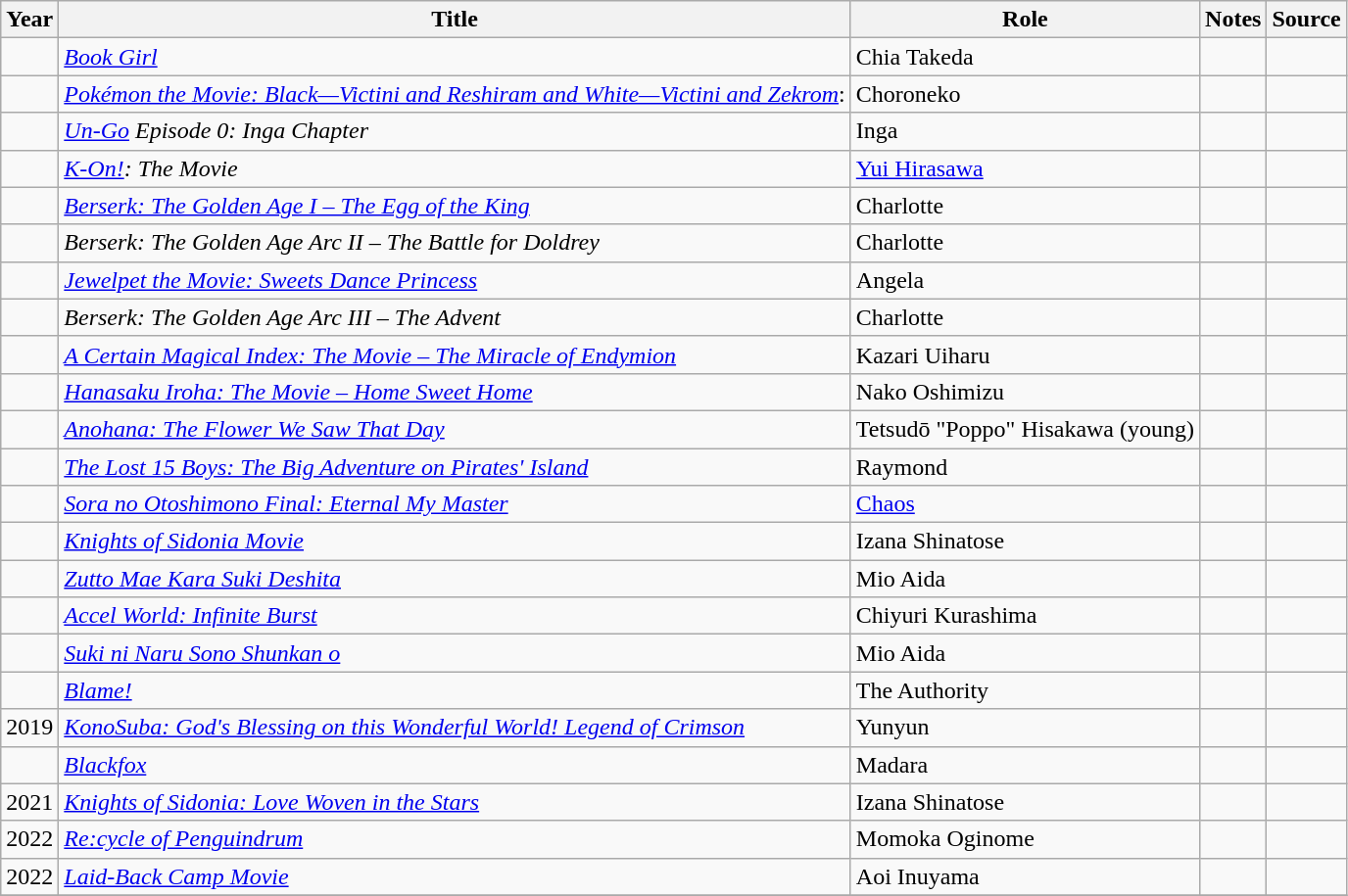<table class="wikitable sortable plainrowheaders">
<tr>
<th>Year</th>
<th>Title</th>
<th>Role</th>
<th class="unsortable">Notes</th>
<th class="unsortable">Source</th>
</tr>
<tr>
<td></td>
<td><em><a href='#'>Book Girl</a></em></td>
<td>Chia Takeda</td>
<td></td>
<td></td>
</tr>
<tr>
<td></td>
<td><em><a href='#'>Pokémon the Movie: Black—Victini and Reshiram and White—Victini and Zekrom</a></em>:</td>
<td>Choroneko</td>
<td></td>
<td></td>
</tr>
<tr>
<td></td>
<td><em><a href='#'>Un-Go</a> Episode 0: Inga Chapter</em></td>
<td>Inga</td>
<td></td>
<td></td>
</tr>
<tr>
<td></td>
<td><em><a href='#'>K-On!</a>: The Movie</em></td>
<td><a href='#'>Yui Hirasawa</a></td>
<td></td>
<td></td>
</tr>
<tr>
<td></td>
<td><em><a href='#'>Berserk: The Golden Age I – The Egg of the King</a></em></td>
<td>Charlotte</td>
<td></td>
<td></td>
</tr>
<tr>
<td></td>
<td><em>Berserk: The Golden Age Arc II – The Battle for Doldrey</em></td>
<td>Charlotte</td>
<td></td>
<td></td>
</tr>
<tr>
<td></td>
<td><em><a href='#'>Jewelpet the Movie: Sweets Dance Princess</a></em></td>
<td>Angela</td>
<td></td>
<td></td>
</tr>
<tr>
<td></td>
<td><em>Berserk: The Golden Age Arc III – The Advent</em></td>
<td>Charlotte</td>
<td></td>
<td></td>
</tr>
<tr>
<td></td>
<td><em><a href='#'>A Certain Magical Index: The Movie – The Miracle of Endymion</a></em></td>
<td>Kazari Uiharu</td>
<td></td>
<td></td>
</tr>
<tr>
<td></td>
<td><em><a href='#'>Hanasaku Iroha: The Movie – Home Sweet Home</a></em></td>
<td>Nako Oshimizu</td>
<td></td>
<td></td>
</tr>
<tr>
<td></td>
<td><em><a href='#'>Anohana: The Flower We Saw That Day</a></em></td>
<td>Tetsudō "Poppo" Hisakawa (young)</td>
<td></td>
<td></td>
</tr>
<tr>
<td></td>
<td><em><a href='#'>The Lost 15 Boys: The Big Adventure on Pirates' Island</a></em></td>
<td>Raymond</td>
<td></td>
<td></td>
</tr>
<tr>
<td></td>
<td><em><a href='#'>Sora no Otoshimono Final: Eternal My Master</a></em></td>
<td><a href='#'>Chaos</a></td>
<td></td>
<td></td>
</tr>
<tr>
<td></td>
<td><em><a href='#'>Knights of Sidonia Movie</a></em></td>
<td>Izana Shinatose</td>
<td></td>
<td></td>
</tr>
<tr>
<td></td>
<td><em><a href='#'>Zutto Mae Kara Suki Deshita</a></em></td>
<td>Mio Aida</td>
<td></td>
<td></td>
</tr>
<tr>
<td></td>
<td><em><a href='#'>Accel World: Infinite Burst</a></em></td>
<td>Chiyuri Kurashima</td>
<td></td>
<td></td>
</tr>
<tr>
<td></td>
<td><em><a href='#'>Suki ni Naru Sono Shunkan o</a></em></td>
<td>Mio Aida</td>
<td></td>
<td></td>
</tr>
<tr>
<td></td>
<td><em><a href='#'>Blame!</a></em></td>
<td>The Authority</td>
<td></td>
<td></td>
</tr>
<tr>
<td>2019</td>
<td><em><a href='#'>KonoSuba: God's Blessing on this Wonderful World! Legend of Crimson</a></em></td>
<td>Yunyun</td>
<td></td>
<td></td>
</tr>
<tr>
<td></td>
<td><em><a href='#'>Blackfox</a></em></td>
<td>Madara</td>
<td></td>
<td></td>
</tr>
<tr>
<td>2021</td>
<td><em><a href='#'>Knights of Sidonia: Love Woven in the Stars</a></em></td>
<td>Izana Shinatose</td>
<td></td>
<td></td>
</tr>
<tr>
<td>2022</td>
<td><em><a href='#'>Re:cycle of Penguindrum</a></em></td>
<td>Momoka Oginome</td>
<td></td>
<td></td>
</tr>
<tr>
<td>2022</td>
<td><em><a href='#'>Laid-Back Camp Movie</a></em></td>
<td>Aoi Inuyama</td>
<td></td>
<td></td>
</tr>
<tr>
</tr>
</table>
